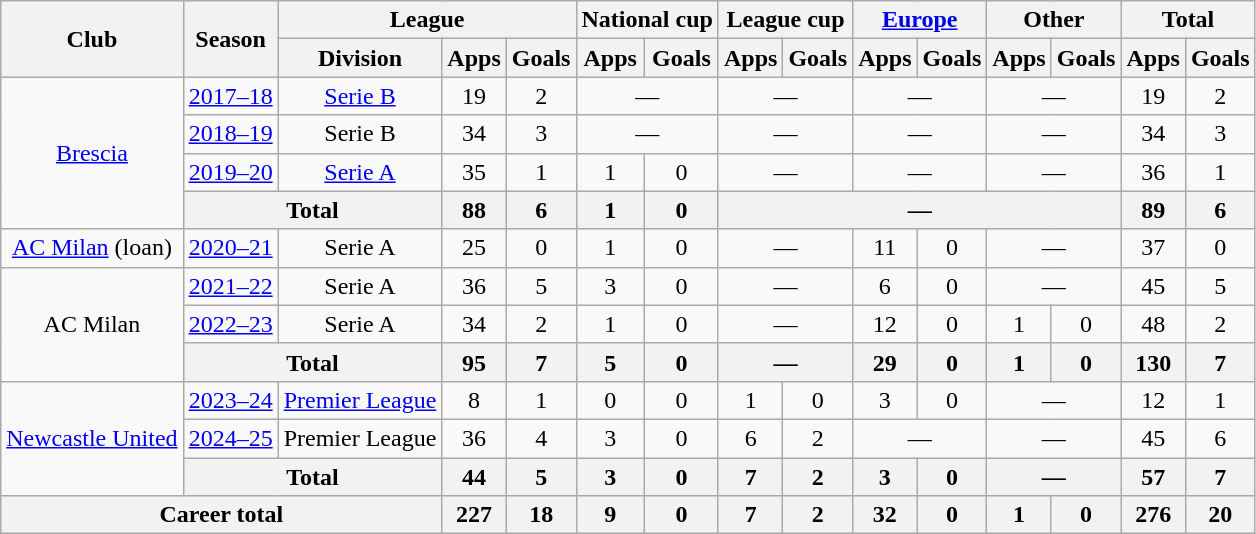<table class="wikitable" style="text-align: center">
<tr>
<th rowspan="2">Club</th>
<th rowspan="2">Season</th>
<th colspan="3">League</th>
<th colspan="2">National cup</th>
<th colspan="2">League cup</th>
<th colspan="2"><a href='#'>Europe</a></th>
<th colspan="2">Other</th>
<th colspan="2">Total</th>
</tr>
<tr>
<th>Division</th>
<th>Apps</th>
<th>Goals</th>
<th>Apps</th>
<th>Goals</th>
<th>Apps</th>
<th>Goals</th>
<th>Apps</th>
<th>Goals</th>
<th>Apps</th>
<th>Goals</th>
<th>Apps</th>
<th>Goals</th>
</tr>
<tr>
<td rowspan="4"><a href='#'>Brescia</a></td>
<td><a href='#'>2017–18</a></td>
<td><a href='#'>Serie B</a></td>
<td>19</td>
<td>2</td>
<td colspan="2">—</td>
<td colspan="2">—</td>
<td colspan="2">—</td>
<td colspan="2">—</td>
<td>19</td>
<td>2</td>
</tr>
<tr>
<td><a href='#'>2018–19</a></td>
<td>Serie B</td>
<td>34</td>
<td>3</td>
<td colspan="2">—</td>
<td colspan="2">—</td>
<td colspan="2">—</td>
<td colspan="2">—</td>
<td>34</td>
<td>3</td>
</tr>
<tr>
<td><a href='#'>2019–20</a></td>
<td><a href='#'>Serie A</a></td>
<td>35</td>
<td>1</td>
<td>1</td>
<td>0</td>
<td colspan="2">—</td>
<td colspan="2">—</td>
<td colspan="2">—</td>
<td>36</td>
<td>1</td>
</tr>
<tr>
<th colspan="2">Total</th>
<th>88</th>
<th>6</th>
<th>1</th>
<th>0</th>
<th colspan="6">—</th>
<th>89</th>
<th>6</th>
</tr>
<tr>
<td><a href='#'>AC Milan</a> (loan)</td>
<td><a href='#'>2020–21</a></td>
<td>Serie A</td>
<td>25</td>
<td>0</td>
<td>1</td>
<td>0</td>
<td colspan="2">—</td>
<td>11</td>
<td>0</td>
<td colspan="2">—</td>
<td>37</td>
<td>0</td>
</tr>
<tr>
<td rowspan="3">AC Milan</td>
<td><a href='#'>2021–22</a></td>
<td>Serie A</td>
<td>36</td>
<td>5</td>
<td>3</td>
<td>0</td>
<td colspan="2">—</td>
<td>6</td>
<td>0</td>
<td colspan="2">—</td>
<td>45</td>
<td>5</td>
</tr>
<tr>
<td><a href='#'>2022–23</a></td>
<td>Serie A</td>
<td>34</td>
<td>2</td>
<td>1</td>
<td>0</td>
<td colspan="2">—</td>
<td>12</td>
<td>0</td>
<td>1</td>
<td>0</td>
<td>48</td>
<td>2</td>
</tr>
<tr>
<th colspan="2">Total</th>
<th>95</th>
<th>7</th>
<th>5</th>
<th>0</th>
<th colspan="2">—</th>
<th>29</th>
<th>0</th>
<th>1</th>
<th>0</th>
<th>130</th>
<th>7</th>
</tr>
<tr>
<td rowspan="3"><a href='#'>Newcastle United</a></td>
<td><a href='#'>2023–24</a></td>
<td><a href='#'>Premier League</a></td>
<td>8</td>
<td>1</td>
<td>0</td>
<td>0</td>
<td>1</td>
<td>0</td>
<td>3</td>
<td>0</td>
<td colspan="2">—</td>
<td>12</td>
<td>1</td>
</tr>
<tr>
<td><a href='#'>2024–25</a></td>
<td>Premier League</td>
<td>36</td>
<td>4</td>
<td>3</td>
<td>0</td>
<td>6</td>
<td>2</td>
<td colspan="2">—</td>
<td colspan="2">—</td>
<td>45</td>
<td>6</td>
</tr>
<tr>
<th colspan="2">Total</th>
<th>44</th>
<th>5</th>
<th>3</th>
<th>0</th>
<th>7</th>
<th>2</th>
<th>3</th>
<th>0</th>
<th colspan="2">—</th>
<th>57</th>
<th>7</th>
</tr>
<tr>
<th colspan="3">Career total</th>
<th>227</th>
<th>18</th>
<th>9</th>
<th>0</th>
<th>7</th>
<th>2</th>
<th>32</th>
<th>0</th>
<th>1</th>
<th>0</th>
<th>276</th>
<th>20</th>
</tr>
</table>
